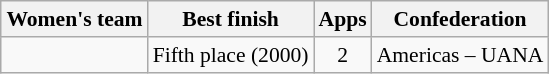<table class="wikitable" style="text-align: center; font-size: 90%; margin-left: 1em;">
<tr>
<th>Women's team</th>
<th>Best finish</th>
<th>Apps</th>
<th>Confederation</th>
</tr>
<tr>
<td style="text-align: left;"></td>
<td style="text-align: left;">Fifth place (2000)</td>
<td>2</td>
<td>Americas – UANA</td>
</tr>
</table>
